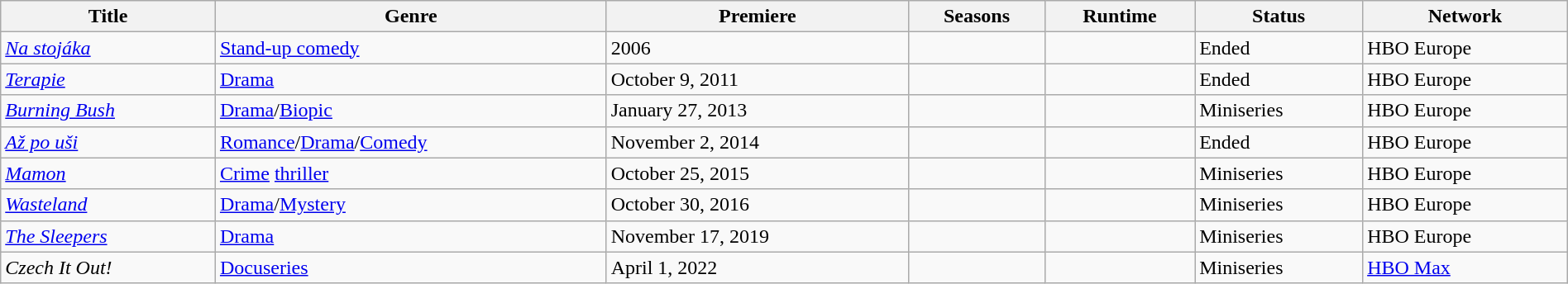<table class="wikitable sortable" style="width:100%">
<tr>
<th>Title</th>
<th>Genre</th>
<th>Premiere</th>
<th>Seasons</th>
<th>Runtime</th>
<th>Status</th>
<th>Network</th>
</tr>
<tr>
<td><em><a href='#'>Na stojáka</a></em></td>
<td><a href='#'>Stand-up comedy</a></td>
<td>2006</td>
<td></td>
<td></td>
<td>Ended</td>
<td>HBO Europe</td>
</tr>
<tr>
<td><em><a href='#'>Terapie</a></em></td>
<td><a href='#'>Drama</a></td>
<td>October 9, 2011</td>
<td></td>
<td></td>
<td>Ended</td>
<td>HBO Europe</td>
</tr>
<tr>
<td><em><a href='#'>Burning Bush</a></em></td>
<td><a href='#'>Drama</a>/<a href='#'>Biopic</a></td>
<td>January 27, 2013</td>
<td></td>
<td></td>
<td>Miniseries</td>
<td>HBO Europe</td>
</tr>
<tr>
<td><em><a href='#'>Až po uši</a></em></td>
<td><a href='#'>Romance</a>/<a href='#'>Drama</a>/<a href='#'>Comedy</a></td>
<td>November 2, 2014</td>
<td></td>
<td></td>
<td>Ended</td>
<td>HBO Europe</td>
</tr>
<tr>
<td><em><a href='#'>Mamon</a></em></td>
<td><a href='#'>Crime</a> <a href='#'>thriller</a></td>
<td>October 25, 2015</td>
<td></td>
<td></td>
<td>Miniseries</td>
<td>HBO Europe</td>
</tr>
<tr>
<td><em><a href='#'>Wasteland</a></em></td>
<td><a href='#'>Drama</a>/<a href='#'>Mystery</a></td>
<td>October 30, 2016</td>
<td></td>
<td></td>
<td>Miniseries</td>
<td>HBO Europe</td>
</tr>
<tr>
<td><em><a href='#'>The Sleepers</a></em></td>
<td><a href='#'>Drama</a></td>
<td>November 17, 2019</td>
<td></td>
<td></td>
<td>Miniseries</td>
<td>HBO Europe</td>
</tr>
<tr>
<td><em>Czech It Out!</em></td>
<td><a href='#'>Docuseries</a></td>
<td>April 1, 2022</td>
<td></td>
<td></td>
<td>Miniseries</td>
<td><a href='#'>HBO Max</a></td>
</tr>
</table>
